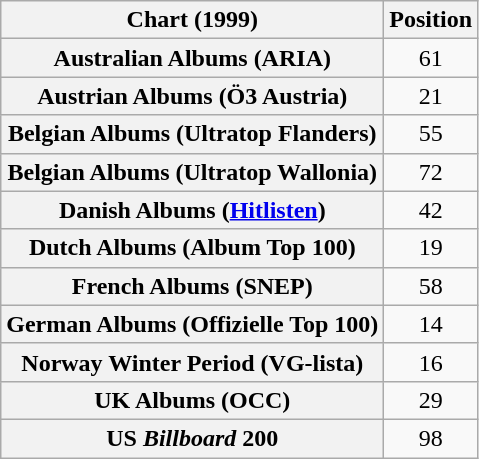<table class="wikitable sortable plainrowheaders" style="text-align:center;">
<tr>
<th scope="col">Chart (1999)</th>
<th scope="col">Position</th>
</tr>
<tr>
<th scope="row">Australian Albums (ARIA)</th>
<td>61</td>
</tr>
<tr>
<th scope="row">Austrian Albums (Ö3 Austria)</th>
<td>21</td>
</tr>
<tr>
<th scope="row">Belgian Albums (Ultratop Flanders)</th>
<td>55</td>
</tr>
<tr>
<th scope="row">Belgian Albums (Ultratop Wallonia)</th>
<td>72</td>
</tr>
<tr>
<th scope="row">Danish Albums (<a href='#'>Hitlisten</a>)</th>
<td>42</td>
</tr>
<tr>
<th scope="row">Dutch Albums (Album Top 100)</th>
<td>19</td>
</tr>
<tr>
<th scope="row">French Albums (SNEP)</th>
<td>58</td>
</tr>
<tr>
<th scope="row">German Albums (Offizielle Top 100)</th>
<td>14</td>
</tr>
<tr>
<th scope="row">Norway Winter Period (VG-lista)</th>
<td>16</td>
</tr>
<tr>
<th scope="row">UK Albums (OCC)</th>
<td>29</td>
</tr>
<tr>
<th scope="row">US <em>Billboard</em> 200</th>
<td>98</td>
</tr>
</table>
